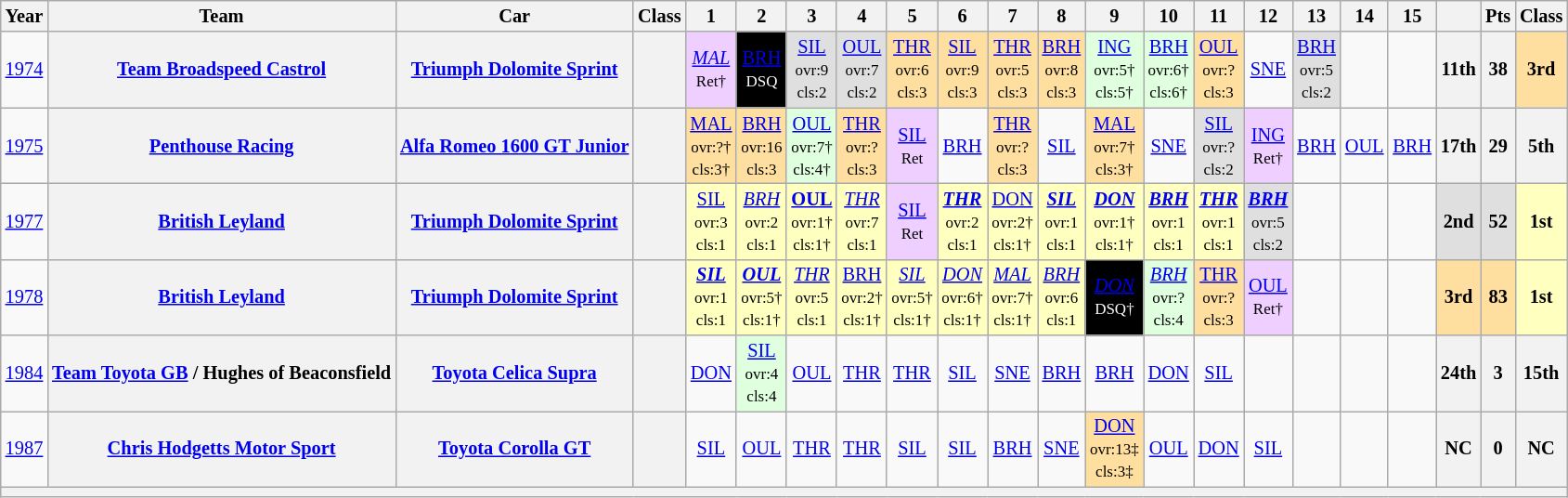<table class="wikitable" style="text-align:center; font-size:85%">
<tr>
<th>Year</th>
<th>Team</th>
<th>Car</th>
<th>Class</th>
<th>1</th>
<th>2</th>
<th>3</th>
<th>4</th>
<th>5</th>
<th>6</th>
<th>7</th>
<th>8</th>
<th>9</th>
<th>10</th>
<th>11</th>
<th>12</th>
<th>13</th>
<th>14</th>
<th>15</th>
<th></th>
<th>Pts</th>
<th>Class</th>
</tr>
<tr>
<td><a href='#'>1974</a></td>
<th><a href='#'>Team Broadspeed Castrol</a></th>
<th><a href='#'>Triumph Dolomite Sprint</a></th>
<th><span></span></th>
<td style="background:#EFCFFF;"><em><a href='#'>MAL</a></em><br><small>Ret†</small></td>
<td style="background:#000000; color:white"><a href='#'><span>BRH</span></a><br><small>DSQ</small></td>
<td style="background:#DFDFDF;"><a href='#'>SIL</a><br><small>ovr:9<br>cls:2</small></td>
<td style="background:#DFDFDF;"><a href='#'>OUL</a><br><small>ovr:7<br>cls:2</small></td>
<td style="background:#FFDF9F;"><a href='#'>THR</a><br><small>ovr:6<br>cls:3</small></td>
<td style="background:#FFDF9F;"><a href='#'>SIL</a><br><small>ovr:9<br>cls:3</small></td>
<td style="background:#FFDF9F;"><a href='#'>THR</a><br><small>ovr:5<br>cls:3</small></td>
<td style="background:#FFDF9F;"><a href='#'>BRH</a><br><small>ovr:8<br>cls:3</small></td>
<td style="background:#DFFFDF;"><a href='#'>ING</a><br><small>ovr:5†<br>cls:5†</small></td>
<td style="background:#DFFFDF;"><a href='#'>BRH</a><br><small>ovr:6†<br>cls:6†</small></td>
<td style="background:#FFDF9F;"><a href='#'>OUL</a><br><small>ovr:?<br>cls:3</small></td>
<td><a href='#'>SNE</a></td>
<td style="background:#DFDFDF;"><a href='#'>BRH</a><br><small>ovr:5<br>cls:2</small></td>
<td></td>
<td></td>
<th>11th</th>
<th>38</th>
<td style="background:#FFDF9F;"><strong>3rd</strong></td>
</tr>
<tr>
<td><a href='#'>1975</a></td>
<th><a href='#'>Penthouse Racing</a></th>
<th><a href='#'>Alfa Romeo 1600 GT Junior</a></th>
<th><span></span></th>
<td style="background:#FFDF9F;"><a href='#'>MAL</a><br><small>ovr:?†<br>cls:3†</small></td>
<td style="background:#FFDF9F;"><a href='#'>BRH</a><br><small>ovr:16<br>cls:3</small></td>
<td style="background:#DFFFDF;"><a href='#'>OUL</a><br><small>ovr:7†<br>cls:4†</small></td>
<td style="background:#FFDF9F;"><a href='#'>THR</a><br><small>ovr:?<br>cls:3</small></td>
<td style="background:#EFCFFF;"><a href='#'>SIL</a><br><small>Ret</small></td>
<td><a href='#'>BRH</a></td>
<td style="background:#FFDF9F;"><a href='#'>THR</a><br><small>ovr:?<br>cls:3</small></td>
<td><a href='#'>SIL</a></td>
<td style="background:#FFDF9F;"><a href='#'>MAL</a><br><small>ovr:7†<br>cls:3†</small></td>
<td><a href='#'>SNE</a></td>
<td style="background:#DFDFDF;"><a href='#'>SIL</a><br><small>ovr:?<br>cls:2</small></td>
<td style="background:#EFCFFF;"><a href='#'>ING</a><br><small>Ret†</small></td>
<td><a href='#'>BRH</a></td>
<td><a href='#'>OUL</a></td>
<td><a href='#'>BRH</a></td>
<th>17th</th>
<th>29</th>
<th>5th</th>
</tr>
<tr>
<td><a href='#'>1977</a></td>
<th><a href='#'>British Leyland</a></th>
<th><a href='#'>Triumph Dolomite Sprint</a></th>
<th><span></span></th>
<td style="background:#FFFFBF;"><a href='#'>SIL</a><br><small>ovr:3<br>cls:1</small></td>
<td style="background:#FFFFBF;"><em><a href='#'>BRH</a></em><br><small>ovr:2<br>cls:1</small></td>
<td style="background:#FFFFBF;"><strong><a href='#'>OUL</a></strong><br><small>ovr:1†<br>cls:1†</small></td>
<td style="background:#FFFFBF;"><em><a href='#'>THR</a></em><br><small>ovr:7<br>cls:1</small></td>
<td style="background:#EFCFFF;"><a href='#'>SIL</a><br><small>Ret</small></td>
<td style="background:#FFFFBF;"><strong><em><a href='#'>THR</a></em></strong><br><small>ovr:2<br>cls:1</small></td>
<td style="background:#FFFFBF;"><a href='#'>DON</a><br><small>ovr:2†<br>cls:1†</small></td>
<td style="background:#FFFFBF;"><strong><em><a href='#'>SIL</a></em></strong><br><small>ovr:1<br>cls:1</small></td>
<td style="background:#FFFFBF;"><strong><em><a href='#'>DON</a></em></strong><br><small>ovr:1†<br>cls:1†</small></td>
<td style="background:#FFFFBF;"><strong><em><a href='#'>BRH</a></em></strong><br><small>ovr:1<br>cls:1</small></td>
<td style="background:#FFFFBF;"><strong><em><a href='#'>THR</a></em></strong><br><small>ovr:1<br>cls:1</small></td>
<td style="background:#DFDFDF;"><strong><em><a href='#'>BRH</a></em></strong><br><small>ovr:5<br>cls:2</small></td>
<td></td>
<td></td>
<td></td>
<td style="background:#DFDFDF;"><strong>2nd</strong></td>
<td style="background:#DFDFDF;"><strong>52</strong></td>
<td style="background:#FFFFBF;"><strong>1st</strong></td>
</tr>
<tr>
<td><a href='#'>1978</a></td>
<th><a href='#'>British Leyland</a></th>
<th><a href='#'>Triumph Dolomite Sprint</a></th>
<th><span></span></th>
<td style="background:#FFFFBF;"><strong><em><a href='#'>SIL</a></em></strong><br><small>ovr:1<br>cls:1</small></td>
<td style="background:#FFFFBF;"><strong><em><a href='#'>OUL</a></em></strong><br><small>ovr:5†<br>cls:1†</small></td>
<td style="background:#FFFFBF;"><em><a href='#'>THR</a></em><br><small>ovr:5<br>cls:1</small></td>
<td style="background:#FFFFBF;"><a href='#'>BRH</a><br><small>ovr:2†<br>cls:1†</small></td>
<td style="background:#FFFFBF;"><em><a href='#'>SIL</a></em><br><small>ovr:5†<br>cls:1†</small></td>
<td style="background:#FFFFBF;"><em><a href='#'>DON</a></em><br><small>ovr:6†<br>cls:1†</small></td>
<td style="background:#FFFFBF;"><em><a href='#'>MAL</a></em><br><small>ovr:7†<br>cls:1†</small></td>
<td style="background:#FFFFBF;"><em><a href='#'>BRH</a></em><br><small>ovr:6<br>cls:1</small></td>
<td style="background:#000000; color:white"><em><a href='#'><span>DON</span></a></em><br><small>DSQ†</small></td>
<td style="background:#DFFFDF;"><em><a href='#'>BRH</a></em><br><small>ovr:?<br>cls:4</small></td>
<td style="background:#FFDF9F;"><a href='#'>THR</a><br><small>ovr:?<br>cls:3</small></td>
<td style="background:#EFCFFF;"><a href='#'>OUL</a><br><small>Ret†</small></td>
<td></td>
<td></td>
<td></td>
<td style="background:#FFDF9F;"><strong>3rd</strong></td>
<td style="background:#FFDF9F;"><strong>83</strong></td>
<td style="background:#FFFFBF;"><strong>1st</strong></td>
</tr>
<tr>
<td><a href='#'>1984</a></td>
<th><a href='#'>Team Toyota GB</a> / Hughes of Beaconsfield</th>
<th><a href='#'>Toyota Celica Supra</a></th>
<th><span></span></th>
<td><a href='#'>DON</a></td>
<td style="background:#DFFFDF;"><a href='#'>SIL</a><br><small>ovr:4<br>cls:4</small></td>
<td><a href='#'>OUL</a></td>
<td><a href='#'>THR</a></td>
<td><a href='#'>THR</a></td>
<td><a href='#'>SIL</a></td>
<td><a href='#'>SNE</a></td>
<td><a href='#'>BRH</a></td>
<td><a href='#'>BRH</a></td>
<td><a href='#'>DON</a></td>
<td><a href='#'>SIL</a></td>
<td></td>
<td></td>
<td></td>
<td></td>
<th>24th</th>
<th>3</th>
<th>15th</th>
</tr>
<tr>
<td><a href='#'>1987</a></td>
<th><a href='#'>Chris Hodgetts Motor Sport</a></th>
<th><a href='#'>Toyota Corolla GT</a></th>
<th><span></span></th>
<td><a href='#'>SIL</a></td>
<td><a href='#'>OUL</a></td>
<td><a href='#'>THR</a></td>
<td><a href='#'>THR</a></td>
<td><a href='#'>SIL</a></td>
<td><a href='#'>SIL</a></td>
<td><a href='#'>BRH</a></td>
<td><a href='#'>SNE</a></td>
<td style="background:#FFDF9F;"><a href='#'>DON</a><br><small>ovr:13‡<br>cls:3‡</small></td>
<td><a href='#'>OUL</a></td>
<td><a href='#'>DON</a></td>
<td><a href='#'>SIL</a></td>
<td></td>
<td></td>
<td></td>
<th>NC</th>
<th>0</th>
<th>NC</th>
</tr>
<tr>
<th colspan="22"></th>
</tr>
</table>
